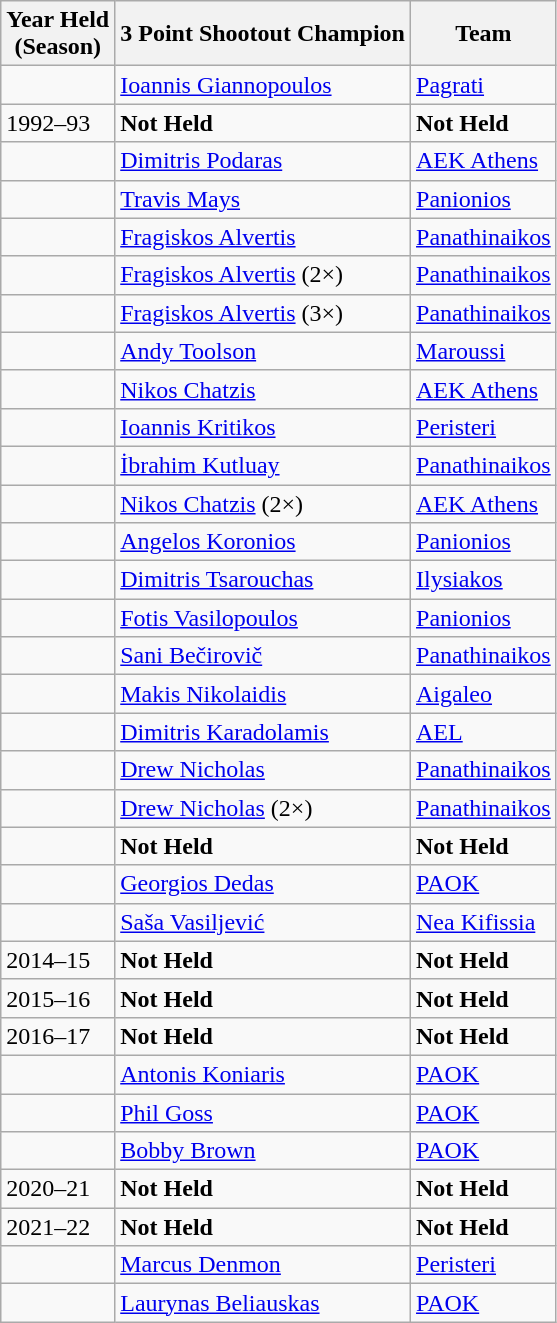<table class="wikitable">
<tr>
<th>Year Held <br>(Season)</th>
<th>3 Point Shootout Champion</th>
<th>Team</th>
</tr>
<tr>
<td></td>
<td> <a href='#'>Ioannis Giannopoulos</a></td>
<td><a href='#'>Pagrati</a></td>
</tr>
<tr>
<td>1992–93</td>
<td><div><strong>Not Held</strong></div></td>
<td><div><strong>Not Held</strong></div></td>
</tr>
<tr>
<td></td>
<td> <a href='#'>Dimitris Podaras</a></td>
<td><a href='#'>AEK Athens</a></td>
</tr>
<tr>
<td></td>
<td> <a href='#'>Travis Mays</a></td>
<td><a href='#'>Panionios</a></td>
</tr>
<tr>
<td></td>
<td> <a href='#'>Fragiskos Alvertis</a></td>
<td><a href='#'>Panathinaikos</a></td>
</tr>
<tr>
<td></td>
<td> <a href='#'>Fragiskos Alvertis</a> (2×)</td>
<td><a href='#'>Panathinaikos</a></td>
</tr>
<tr>
<td></td>
<td> <a href='#'>Fragiskos Alvertis</a> (3×)</td>
<td><a href='#'>Panathinaikos</a></td>
</tr>
<tr>
<td></td>
<td> <a href='#'>Andy Toolson</a></td>
<td><a href='#'>Maroussi</a></td>
</tr>
<tr>
<td></td>
<td> <a href='#'>Nikos Chatzis</a></td>
<td><a href='#'>AEK Athens</a></td>
</tr>
<tr>
<td></td>
<td> <a href='#'>Ioannis Kritikos</a></td>
<td><a href='#'>Peristeri</a></td>
</tr>
<tr>
<td></td>
<td> <a href='#'>İbrahim Kutluay</a></td>
<td><a href='#'>Panathinaikos</a></td>
</tr>
<tr>
<td></td>
<td> <a href='#'>Nikos Chatzis</a> (2×)</td>
<td><a href='#'>AEK Athens</a></td>
</tr>
<tr>
<td></td>
<td> <a href='#'>Angelos Koronios</a></td>
<td><a href='#'>Panionios</a></td>
</tr>
<tr>
<td></td>
<td> <a href='#'>Dimitris Tsarouchas</a></td>
<td><a href='#'>Ilysiakos</a></td>
</tr>
<tr>
<td></td>
<td> <a href='#'>Fotis Vasilopoulos</a></td>
<td><a href='#'>Panionios</a></td>
</tr>
<tr>
<td></td>
<td> <a href='#'>Sani Bečirovič</a></td>
<td><a href='#'>Panathinaikos</a></td>
</tr>
<tr>
<td></td>
<td> <a href='#'>Makis Nikolaidis</a></td>
<td><a href='#'>Aigaleo</a></td>
</tr>
<tr>
<td></td>
<td> <a href='#'>Dimitris Karadolamis</a></td>
<td><a href='#'>AEL</a></td>
</tr>
<tr>
<td></td>
<td> <a href='#'>Drew Nicholas</a></td>
<td><a href='#'>Panathinaikos</a></td>
</tr>
<tr>
<td></td>
<td> <a href='#'>Drew Nicholas</a> (2×)</td>
<td><a href='#'>Panathinaikos</a></td>
</tr>
<tr>
<td></td>
<td><div><strong>Not Held</strong></div></td>
<td><div><strong>Not Held</strong></div></td>
</tr>
<tr>
<td></td>
<td> <a href='#'>Georgios Dedas</a></td>
<td><a href='#'>PAOK</a></td>
</tr>
<tr>
<td></td>
<td> <a href='#'>Saša Vasiljević</a></td>
<td><a href='#'>Nea Kifissia</a></td>
</tr>
<tr>
<td>2014–15</td>
<td><div><strong>Not Held</strong></div></td>
<td><div><strong>Not Held</strong></div></td>
</tr>
<tr>
<td>2015–16</td>
<td><div><strong>Not Held</strong></div></td>
<td><div><strong>Not Held</strong></div></td>
</tr>
<tr>
<td>2016–17</td>
<td><div><strong>Not Held</strong></div></td>
<td><div><strong>Not Held</strong></div></td>
</tr>
<tr>
<td></td>
<td> <a href='#'>Antonis Koniaris</a></td>
<td><a href='#'>PAOK</a></td>
</tr>
<tr>
<td></td>
<td> <a href='#'>Phil Goss</a></td>
<td><a href='#'>PAOK</a></td>
</tr>
<tr>
<td></td>
<td> <a href='#'>Bobby Brown</a></td>
<td><a href='#'>PAOK</a></td>
</tr>
<tr>
<td>2020–21</td>
<td><div><strong>Not Held</strong></div></td>
<td><div><strong>Not Held</strong></div></td>
</tr>
<tr>
<td>2021–22</td>
<td><div><strong>Not Held</strong></div></td>
<td><div><strong>Not Held</strong></div></td>
</tr>
<tr>
<td></td>
<td> <a href='#'>Marcus Denmon</a></td>
<td><a href='#'>Peristeri</a></td>
</tr>
<tr>
<td></td>
<td> <a href='#'>Laurynas Beliauskas</a></td>
<td><a href='#'>PAOK</a></td>
</tr>
</table>
